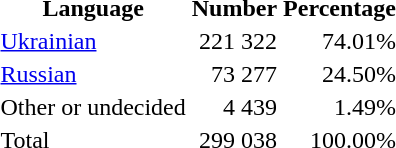<table class="standard">
<tr>
<th>Language</th>
<th>Number</th>
<th>Percentage</th>
</tr>
<tr>
<td><a href='#'>Ukrainian</a></td>
<td align="right">221 322</td>
<td align="right">74.01%</td>
</tr>
<tr>
<td><a href='#'>Russian</a></td>
<td align="right">73 277</td>
<td align="right">24.50%</td>
</tr>
<tr>
<td>Other or undecided</td>
<td align="right">4 439</td>
<td align="right">1.49%</td>
</tr>
<tr>
<td>Total</td>
<td align="right">299 038</td>
<td align="right">100.00%</td>
</tr>
</table>
